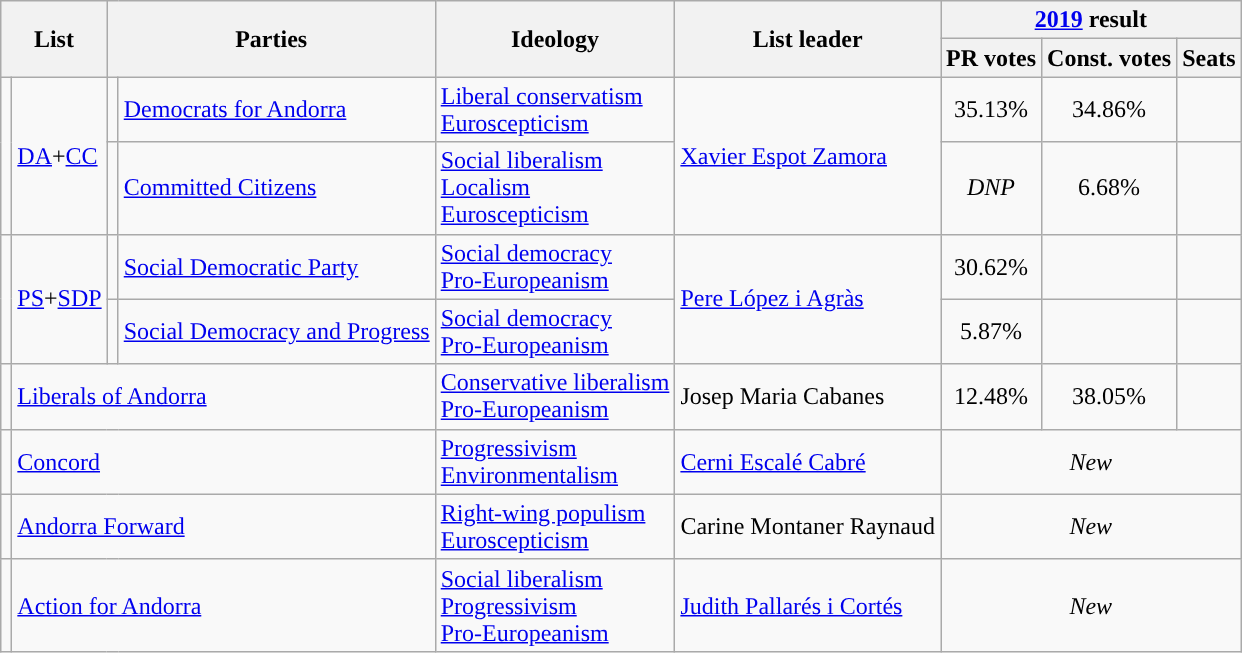<table class="wikitable">
<tr>
<th colspan="2" rowspan="2">List</th>
<th colspan="2" rowspan="2">Parties</th>
<th rowspan="2">Ideology</th>
<th rowspan="2">List leader</th>
<th colspan="3"><a href='#'>2019</a> result</th>
</tr>
<tr>
<th><strong>PR votes</strong></th>
<th>Const. votes</th>
<th>Seats</th>
</tr>
<tr>
<td rowspan="2"></td>
<td rowspan="2"><a href='#'>DA</a>+<a href='#'>CC</a></td>
<td></td>
<td><a href='#'>Democrats for Andorra</a></td>
<td><a href='#'>Liberal conservatism</a><br><a href='#'>Euroscepticism</a></td>
<td rowspan="2"><a href='#'>Xavier Espot Zamora</a></td>
<td style="text-align:center">35.13%</td>
<td style="text-align:center">34.86%</td>
<td></td>
</tr>
<tr>
<td></td>
<td><a href='#'>Committed Citizens</a></td>
<td><a href='#'>Social liberalism</a><br><a href='#'>Localism</a><br><a href='#'>Euroscepticism</a></td>
<td style="text-align:center"><em>DNP</em></td>
<td style="text-align:center">6.68%</td>
<td></td>
</tr>
<tr>
<td rowspan="2"></td>
<td rowspan="2"><a href='#'>PS</a>+<a href='#'>SDP</a></td>
<td></td>
<td><a href='#'>Social Democratic Party</a></td>
<td><a href='#'>Social democracy</a><br><a href='#'>Pro-Europeanism</a></td>
<td rowspan="2"><a href='#'>Pere López i Agràs</a></td>
<td style="text-align:center">30.62%</td>
<td></td>
<td></td>
</tr>
<tr>
<td></td>
<td><a href='#'>Social Democracy and Progress</a></td>
<td><a href='#'>Social democracy</a><br><a href='#'>Pro-Europeanism</a></td>
<td style="text-align:center">5.87%</td>
<td></td>
<td></td>
</tr>
<tr>
<td></td>
<td colspan="3"><a href='#'>Liberals of Andorra</a></td>
<td><a href='#'>Conservative liberalism</a><br><a href='#'>Pro-Europeanism</a></td>
<td>Josep Maria Cabanes</td>
<td style="text-align:center">12.48%</td>
<td style="text-align:center">38.05%</td>
<td></td>
</tr>
<tr>
<td></td>
<td colspan="3"><a href='#'>Concord</a></td>
<td><a href='#'>Progressivism</a><br><a href='#'>Environmentalism</a></td>
<td><a href='#'>Cerni Escalé Cabré</a></td>
<td colspan="3" style="text-align:center"><em>New</em></td>
</tr>
<tr>
<td></td>
<td colspan="3"><a href='#'>Andorra Forward</a></td>
<td><a href='#'>Right-wing populism</a><br><a href='#'>Euroscepticism</a></td>
<td>Carine Montaner Raynaud</td>
<td colspan="3" style="text-align:center"><em>New</em></td>
</tr>
<tr>
<td></td>
<td colspan="3"><a href='#'>Action for Andorra</a></td>
<td><a href='#'>Social liberalism</a><br><a href='#'>Progressivism</a><br><a href='#'>Pro-Europeanism</a></td>
<td><a href='#'>Judith Pallarés i Cortés</a></td>
<td colspan="3" style="text-align:center"><em>New</em></td>
</tr>
</table>
